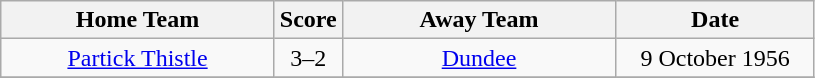<table class="wikitable" style="text-align:center;">
<tr>
<th width=175>Home Team</th>
<th width=20>Score</th>
<th width=175>Away Team</th>
<th width= 125>Date</th>
</tr>
<tr>
<td><a href='#'>Partick Thistle</a></td>
<td>3–2</td>
<td><a href='#'>Dundee</a></td>
<td>9 October 1956</td>
</tr>
<tr>
</tr>
</table>
